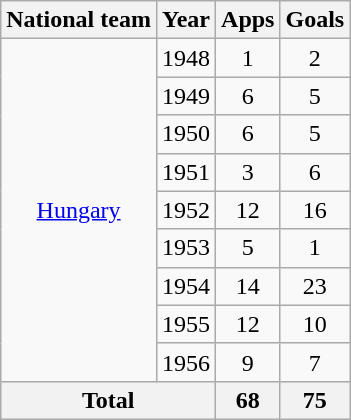<table class="wikitable" style="text-align:center">
<tr>
<th>National team</th>
<th>Year</th>
<th>Apps</th>
<th>Goals</th>
</tr>
<tr>
<td rowspan="9"><a href='#'>Hungary</a></td>
<td>1948</td>
<td>1</td>
<td>2</td>
</tr>
<tr>
<td>1949</td>
<td>6</td>
<td>5</td>
</tr>
<tr>
<td>1950</td>
<td>6</td>
<td>5</td>
</tr>
<tr>
<td>1951</td>
<td>3</td>
<td>6</td>
</tr>
<tr>
<td>1952</td>
<td>12</td>
<td>16</td>
</tr>
<tr>
<td>1953</td>
<td>5</td>
<td>1</td>
</tr>
<tr>
<td>1954</td>
<td>14</td>
<td>23</td>
</tr>
<tr>
<td>1955</td>
<td>12</td>
<td>10</td>
</tr>
<tr>
<td>1956</td>
<td>9</td>
<td>7</td>
</tr>
<tr>
<th colspan="2">Total</th>
<th>68</th>
<th>75</th>
</tr>
</table>
